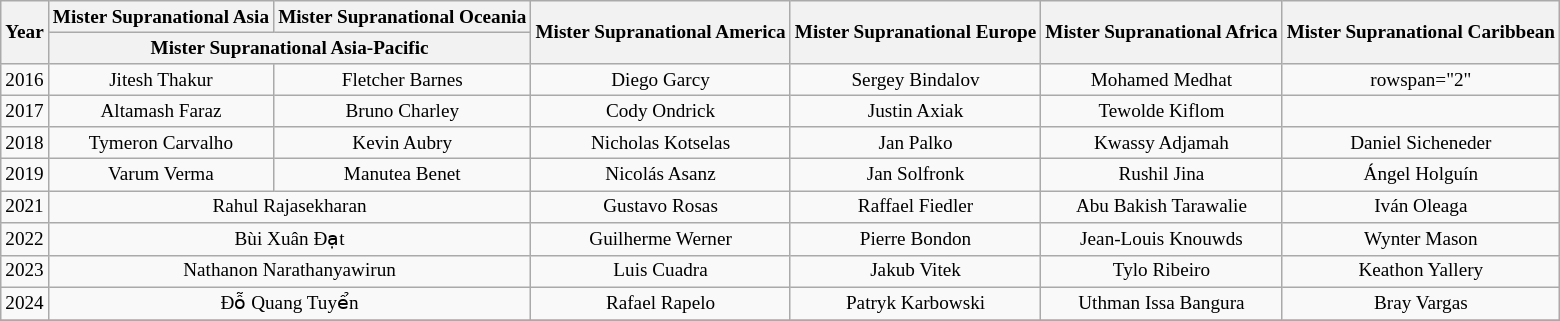<table class="wikitable" style="font-size: 80%; text-align:center;">
<tr>
<th rowspan="2">Year</th>
<th>Mister Supranational Asia</th>
<th>Mister Supranational Oceania</th>
<th rowspan="2">Mister Supranational America</th>
<th rowspan="2">Mister Supranational Europe</th>
<th rowspan="2">Mister Supranational Africa</th>
<th rowspan="2">Mister Supranational Caribbean</th>
</tr>
<tr>
<th colspan="2">Mister Supranational Asia-Pacific</th>
</tr>
<tr>
<td>2016</td>
<td>Jitesh Thakur<br></td>
<td>Fletcher Barnes<br></td>
<td>Diego Garcy<br></td>
<td>Sergey Bindalov<br></td>
<td>Mohamed Medhat<br></td>
<td>rowspan="2" </td>
</tr>
<tr>
<td>2017</td>
<td>Altamash Faraz<br></td>
<td>Bruno Charley<br></td>
<td>Cody Ondrick<br></td>
<td>Justin Axiak<br></td>
<td>Tewolde Kiflom<br></td>
</tr>
<tr>
<td>2018</td>
<td>Tymeron Carvalho<br></td>
<td>Kevin Aubry<br></td>
<td>Nicholas Kotselas<br></td>
<td>Jan Palko<br></td>
<td>Kwassy Adjamah<br></td>
<td>Daniel Sicheneder<br></td>
</tr>
<tr>
<td>2019</td>
<td>Varum Verma<br></td>
<td>Manutea Benet<br></td>
<td>Nicolás Asanz<br></td>
<td>Jan Solfronk<br></td>
<td>Rushil Jina<br></td>
<td>Ángel Holguín<br></td>
</tr>
<tr>
<td>2021</td>
<td colspan="2">Rahul Rajasekharan<br></td>
<td>Gustavo Rosas<br></td>
<td>Raffael Fiedler<br></td>
<td>Abu Bakish Tarawalie<br></td>
<td>Iván Oleaga<br></td>
</tr>
<tr>
<td>2022</td>
<td colspan="2">Bùi Xuân Đạt<br></td>
<td>Guilherme Werner<br></td>
<td>Pierre Bondon<br></td>
<td>Jean-Louis Knouwds<br></td>
<td>Wynter Mason<br></td>
</tr>
<tr>
<td>2023</td>
<td colspan="2">Nathanon Narathanyawirun<br></td>
<td>Luis Cuadra<br></td>
<td>Jakub Vitek<br></td>
<td>Tylo Ribeiro<br></td>
<td>Keathon Yallery<br></td>
</tr>
<tr>
<td>2024</td>
<td colspan="2">Đỗ Quang Tuyển<br></td>
<td>Rafael Rapelo<br></td>
<td>Patryk Karbowski<br></td>
<td>Uthman Issa Bangura<br></td>
<td>Bray Vargas<br></td>
</tr>
<tr>
</tr>
</table>
